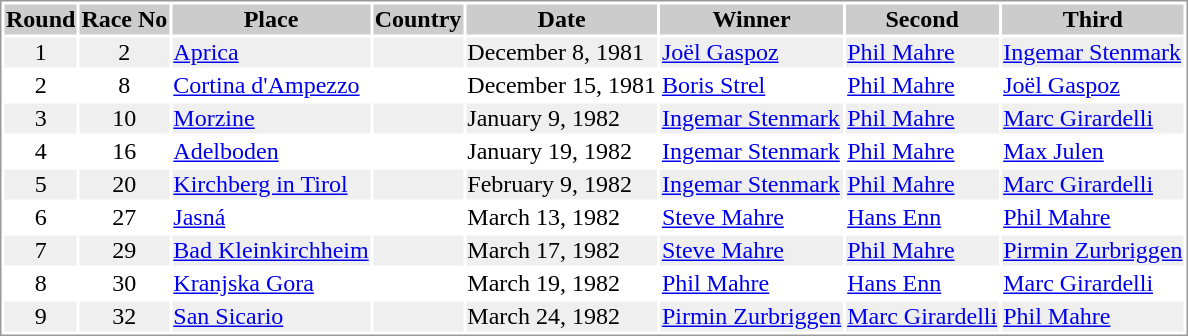<table border="0" style="border: 1px solid #999; background-color:#FFFFFF; text-align:center">
<tr align="center" bgcolor="#CCCCCC">
<th>Round</th>
<th>Race No</th>
<th>Place</th>
<th>Country</th>
<th>Date</th>
<th>Winner</th>
<th>Second</th>
<th>Third</th>
</tr>
<tr bgcolor="#EFEFEF">
<td>1</td>
<td>2</td>
<td align="left"><a href='#'>Aprica</a></td>
<td align="left"></td>
<td align="left">December 8, 1981</td>
<td align="left"> <a href='#'>Joël Gaspoz</a></td>
<td align="left"> <a href='#'>Phil Mahre</a></td>
<td align="left"> <a href='#'>Ingemar Stenmark</a></td>
</tr>
<tr>
<td>2</td>
<td>8</td>
<td align="left"><a href='#'>Cortina d'Ampezzo</a></td>
<td align="left"></td>
<td align="left">December 15, 1981</td>
<td align="left"> <a href='#'>Boris Strel</a></td>
<td align="left"> <a href='#'>Phil Mahre</a></td>
<td align="left"> <a href='#'>Joël Gaspoz</a></td>
</tr>
<tr bgcolor="#EFEFEF">
<td>3</td>
<td>10</td>
<td align="left"><a href='#'>Morzine</a></td>
<td align="left"></td>
<td align="left">January 9, 1982</td>
<td align="left"> <a href='#'>Ingemar Stenmark</a></td>
<td align="left"> <a href='#'>Phil Mahre</a></td>
<td align="left"> <a href='#'>Marc Girardelli</a></td>
</tr>
<tr>
<td>4</td>
<td>16</td>
<td align="left"><a href='#'>Adelboden</a></td>
<td align="left"></td>
<td align="left">January 19, 1982</td>
<td align="left"> <a href='#'>Ingemar Stenmark</a></td>
<td align="left"> <a href='#'>Phil Mahre</a></td>
<td align="left"> <a href='#'>Max Julen</a></td>
</tr>
<tr bgcolor="#EFEFEF">
<td>5</td>
<td>20</td>
<td align="left"><a href='#'>Kirchberg in Tirol</a></td>
<td align="left"></td>
<td align="left">February 9, 1982</td>
<td align="left"> <a href='#'>Ingemar Stenmark</a></td>
<td align="left"> <a href='#'>Phil Mahre</a></td>
<td align="left"> <a href='#'>Marc Girardelli</a></td>
</tr>
<tr>
<td>6</td>
<td>27</td>
<td align="left"><a href='#'>Jasná</a></td>
<td align="left"></td>
<td align="left">March 13, 1982</td>
<td align="left"> <a href='#'>Steve Mahre</a></td>
<td align="left"> <a href='#'>Hans Enn</a></td>
<td align="left"> <a href='#'>Phil Mahre</a></td>
</tr>
<tr bgcolor="#EFEFEF">
<td>7</td>
<td>29</td>
<td align="left"><a href='#'>Bad Kleinkirchheim</a></td>
<td align="left"></td>
<td align="left">March 17, 1982</td>
<td align="left"> <a href='#'>Steve Mahre</a></td>
<td align="left"> <a href='#'>Phil Mahre</a></td>
<td align="left"> <a href='#'>Pirmin Zurbriggen</a></td>
</tr>
<tr>
<td>8</td>
<td>30</td>
<td align="left"><a href='#'>Kranjska Gora</a></td>
<td align="left"></td>
<td align="left">March 19, 1982</td>
<td align="left"> <a href='#'>Phil Mahre</a></td>
<td align="left"> <a href='#'>Hans Enn</a></td>
<td align="left"> <a href='#'>Marc Girardelli</a></td>
</tr>
<tr bgcolor="#EFEFEF">
<td>9</td>
<td>32</td>
<td align="left"><a href='#'>San Sicario</a></td>
<td align="left"></td>
<td align="left">March 24, 1982</td>
<td align="left"> <a href='#'>Pirmin Zurbriggen</a></td>
<td align="left"> <a href='#'>Marc Girardelli</a></td>
<td align="left"> <a href='#'>Phil Mahre</a></td>
</tr>
</table>
